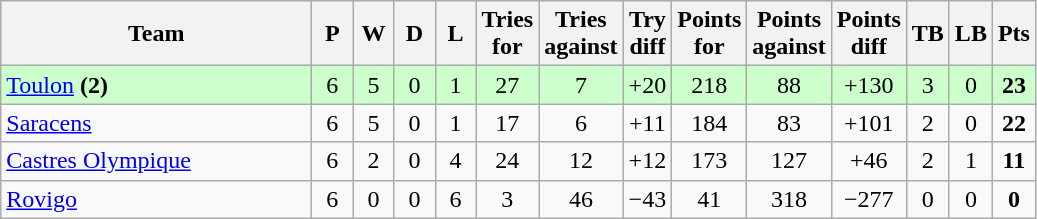<table class="wikitable" style="text-align: center;">
<tr>
<th width="200">Team</th>
<th width="20">P</th>
<th width="20">W</th>
<th width="20">D</th>
<th width="20">L</th>
<th width="20">Tries for</th>
<th width="20">Tries against</th>
<th width="20">Try diff</th>
<th width="20">Points for</th>
<th width="20">Points against</th>
<th width="25">Points diff</th>
<th width="20">TB</th>
<th width="20">LB</th>
<th width="20">Pts</th>
</tr>
<tr bgcolor="#ccffcc">
<td align=left> <a href='#'>Toulon</a> <strong>(2)</strong></td>
<td>6</td>
<td>5</td>
<td>0</td>
<td>1</td>
<td>27</td>
<td>7</td>
<td>+20</td>
<td>218</td>
<td>88</td>
<td>+130</td>
<td>3</td>
<td>0</td>
<td><strong>23</strong></td>
</tr>
<tr>
<td align=left> <a href='#'>Saracens</a></td>
<td>6</td>
<td>5</td>
<td>0</td>
<td>1</td>
<td>17</td>
<td>6</td>
<td>+11</td>
<td>184</td>
<td>83</td>
<td>+101</td>
<td>2</td>
<td>0</td>
<td><strong>22</strong></td>
</tr>
<tr>
<td align=left> <a href='#'>Castres Olympique</a></td>
<td>6</td>
<td>2</td>
<td>0</td>
<td>4</td>
<td>24</td>
<td>12</td>
<td>+12</td>
<td>173</td>
<td>127</td>
<td>+46</td>
<td>2</td>
<td>1</td>
<td><strong>11</strong></td>
</tr>
<tr>
<td align=left> <a href='#'>Rovigo</a></td>
<td>6</td>
<td>0</td>
<td>0</td>
<td>6</td>
<td>3</td>
<td>46</td>
<td>−43</td>
<td>41</td>
<td>318</td>
<td>−277</td>
<td>0</td>
<td>0</td>
<td><strong>0</strong></td>
</tr>
</table>
